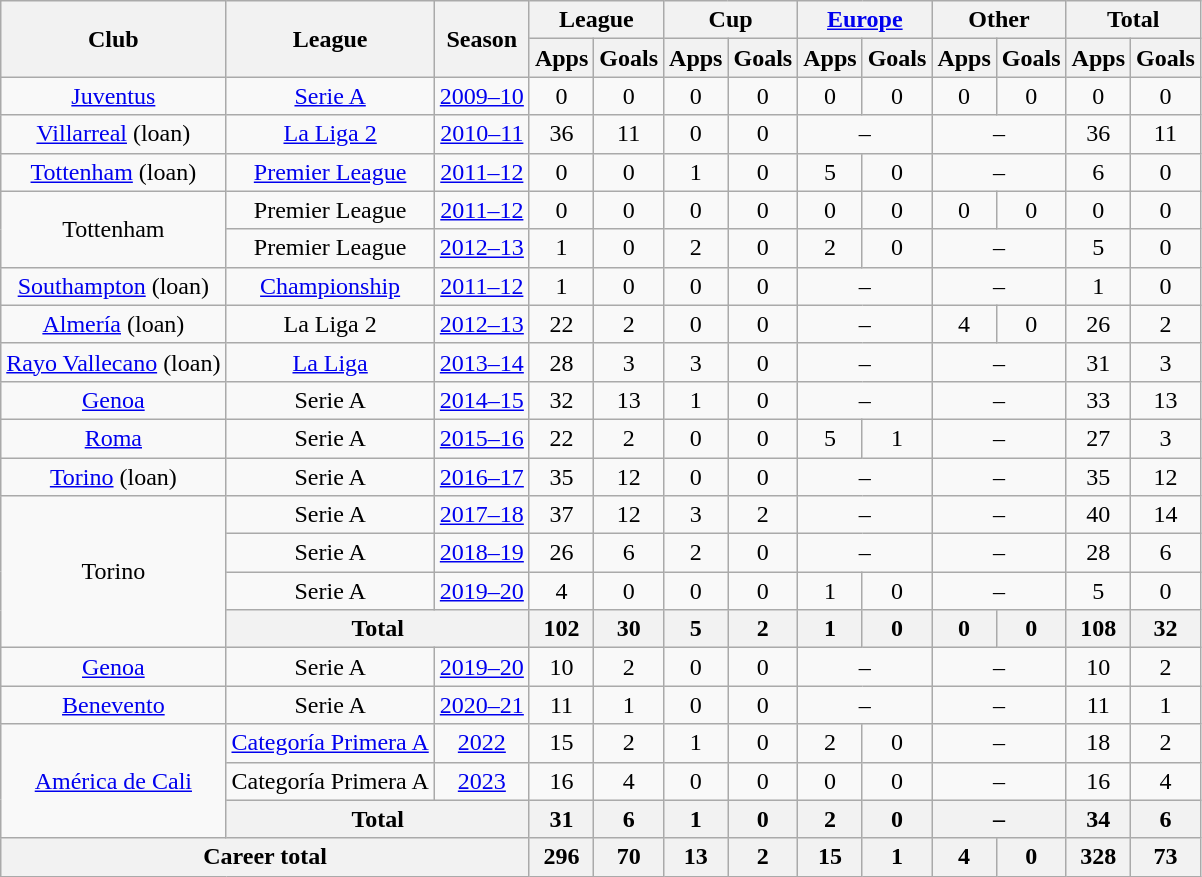<table class="wikitable" style="text-align: center;">
<tr>
<th rowspan="2">Club</th>
<th rowspan="2">League</th>
<th rowspan="2">Season</th>
<th colspan="2">League</th>
<th colspan="2">Cup</th>
<th colspan="2"><a href='#'>Europe</a></th>
<th colspan="2">Other</th>
<th colspan="2">Total</th>
</tr>
<tr>
<th>Apps</th>
<th>Goals</th>
<th>Apps</th>
<th>Goals</th>
<th>Apps</th>
<th>Goals</th>
<th>Apps</th>
<th>Goals</th>
<th>Apps</th>
<th>Goals</th>
</tr>
<tr>
<td><a href='#'>Juventus</a></td>
<td><a href='#'>Serie A</a></td>
<td><a href='#'>2009–10</a></td>
<td>0</td>
<td>0</td>
<td>0</td>
<td>0</td>
<td>0</td>
<td>0</td>
<td>0</td>
<td>0</td>
<td>0</td>
<td>0</td>
</tr>
<tr>
<td><a href='#'>Villarreal</a> (loan)</td>
<td><a href='#'>La Liga 2</a></td>
<td><a href='#'>2010–11</a></td>
<td>36</td>
<td>11</td>
<td>0</td>
<td>0</td>
<td colspan="2">–</td>
<td colspan="2">–</td>
<td>36</td>
<td>11</td>
</tr>
<tr>
<td><a href='#'>Tottenham</a> (loan)</td>
<td><a href='#'>Premier League</a></td>
<td><a href='#'>2011–12</a></td>
<td>0</td>
<td>0</td>
<td>1</td>
<td>0</td>
<td>5</td>
<td>0</td>
<td colspan="2">–</td>
<td>6</td>
<td>0</td>
</tr>
<tr>
<td rowspan="2">Tottenham</td>
<td>Premier League</td>
<td><a href='#'>2011–12</a></td>
<td>0</td>
<td>0</td>
<td>0</td>
<td>0</td>
<td>0</td>
<td>0</td>
<td>0</td>
<td>0</td>
<td>0</td>
<td>0</td>
</tr>
<tr>
<td>Premier League</td>
<td><a href='#'>2012–13</a></td>
<td>1</td>
<td>0</td>
<td>2</td>
<td>0</td>
<td>2</td>
<td>0</td>
<td colspan="2">–</td>
<td>5</td>
<td>0</td>
</tr>
<tr>
<td><a href='#'>Southampton</a> (loan)</td>
<td><a href='#'>Championship</a></td>
<td><a href='#'>2011–12</a></td>
<td>1</td>
<td>0</td>
<td>0</td>
<td>0</td>
<td colspan="2">–</td>
<td colspan="2">–</td>
<td>1</td>
<td>0</td>
</tr>
<tr>
<td><a href='#'>Almería</a> (loan)</td>
<td>La Liga 2</td>
<td><a href='#'>2012–13</a></td>
<td>22</td>
<td>2</td>
<td>0</td>
<td>0</td>
<td colspan="2">–</td>
<td>4</td>
<td>0</td>
<td>26</td>
<td>2</td>
</tr>
<tr>
<td><a href='#'>Rayo Vallecano</a> (loan)</td>
<td><a href='#'>La Liga</a></td>
<td><a href='#'>2013–14</a></td>
<td>28</td>
<td>3</td>
<td>3</td>
<td>0</td>
<td colspan="2">–</td>
<td colspan="2">–</td>
<td>31</td>
<td>3</td>
</tr>
<tr>
<td><a href='#'>Genoa</a></td>
<td>Serie A</td>
<td><a href='#'>2014–15</a></td>
<td>32</td>
<td>13</td>
<td>1</td>
<td>0</td>
<td colspan="2">–</td>
<td colspan="2">–</td>
<td>33</td>
<td>13</td>
</tr>
<tr>
<td><a href='#'>Roma</a></td>
<td>Serie A</td>
<td><a href='#'>2015–16</a></td>
<td>22</td>
<td>2</td>
<td>0</td>
<td>0</td>
<td>5</td>
<td>1</td>
<td colspan="2">–</td>
<td>27</td>
<td>3</td>
</tr>
<tr>
<td><a href='#'>Torino</a> (loan)</td>
<td>Serie A</td>
<td><a href='#'>2016–17</a></td>
<td>35</td>
<td>12</td>
<td>0</td>
<td>0</td>
<td colspan="2">–</td>
<td colspan="2">–</td>
<td>35</td>
<td>12</td>
</tr>
<tr>
<td rowspan="4">Torino</td>
<td>Serie A</td>
<td><a href='#'>2017–18</a></td>
<td>37</td>
<td>12</td>
<td>3</td>
<td>2</td>
<td colspan="2">–</td>
<td colspan="2">–</td>
<td>40</td>
<td>14</td>
</tr>
<tr>
<td>Serie A</td>
<td><a href='#'>2018–19</a></td>
<td>26</td>
<td>6</td>
<td>2</td>
<td>0</td>
<td colspan="2">–</td>
<td colspan="2">–</td>
<td>28</td>
<td>6</td>
</tr>
<tr>
<td>Serie A</td>
<td><a href='#'>2019–20</a></td>
<td>4</td>
<td>0</td>
<td>0</td>
<td>0</td>
<td>1</td>
<td>0</td>
<td colspan="2">–</td>
<td>5</td>
<td>0</td>
</tr>
<tr>
<th colspan="2">Total</th>
<th>102</th>
<th>30</th>
<th>5</th>
<th>2</th>
<th>1</th>
<th>0</th>
<th>0</th>
<th>0</th>
<th>108</th>
<th>32</th>
</tr>
<tr>
<td><a href='#'>Genoa</a></td>
<td>Serie A</td>
<td><a href='#'>2019–20</a></td>
<td>10</td>
<td>2</td>
<td>0</td>
<td>0</td>
<td colspan="2">–</td>
<td colspan="2">–</td>
<td>10</td>
<td>2</td>
</tr>
<tr>
<td><a href='#'>Benevento</a></td>
<td>Serie A</td>
<td><a href='#'>2020–21</a></td>
<td>11</td>
<td>1</td>
<td>0</td>
<td>0</td>
<td colspan="2">–</td>
<td colspan="2">–</td>
<td>11</td>
<td>1</td>
</tr>
<tr>
<td rowspan="3"><a href='#'>América de Cali</a></td>
<td><a href='#'>Categoría Primera A</a></td>
<td><a href='#'>2022</a></td>
<td>15</td>
<td>2</td>
<td>1</td>
<td>0</td>
<td>2</td>
<td>0</td>
<td colspan="2">–</td>
<td>18</td>
<td>2</td>
</tr>
<tr>
<td>Categoría Primera A</td>
<td><a href='#'>2023</a></td>
<td>16</td>
<td>4</td>
<td>0</td>
<td>0</td>
<td>0</td>
<td>0</td>
<td colspan="2">–</td>
<td>16</td>
<td>4</td>
</tr>
<tr>
<th colspan="2">Total</th>
<th>31</th>
<th>6</th>
<th>1</th>
<th>0</th>
<th>2</th>
<th>0</th>
<th colspan="2">–</th>
<th>34</th>
<th>6</th>
</tr>
<tr>
<th colspan="3">Career total</th>
<th>296</th>
<th>70</th>
<th>13</th>
<th>2</th>
<th>15</th>
<th>1</th>
<th>4</th>
<th>0</th>
<th>328</th>
<th>73</th>
</tr>
</table>
